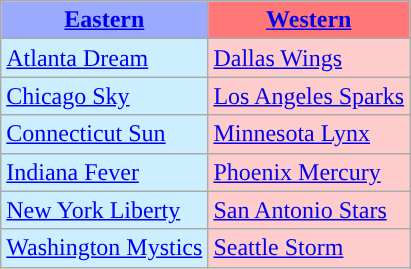<table class="wikitable">
<tr>
<th style="background-color: #9AF;"><a href='#'>Eastern</a></th>
<th style="background-color: #F77;"><a href='#'>Western</a></th>
</tr>
<tr>
<td style="background-color: #CEF;"><a href='#'>Atlanta Dream</a></td>
<td style="background-color: #FCC;"><a href='#'>Dallas Wings</a></td>
</tr>
<tr>
<td style="background-color: #CEF;"><a href='#'>Chicago Sky</a></td>
<td style="background-color: #FCC;"><a href='#'>Los Angeles Sparks</a></td>
</tr>
<tr>
<td style="background-color: #CEF;"><a href='#'>Connecticut Sun</a></td>
<td style="background-color: #FCC;"><a href='#'>Minnesota Lynx</a></td>
</tr>
<tr>
<td style="background-color: #CEF;"><a href='#'>Indiana Fever</a></td>
<td style="background-color: #FCC;"><a href='#'>Phoenix Mercury</a></td>
</tr>
<tr>
<td style="background-color: #CEF;"><a href='#'>New York Liberty</a></td>
<td style="background-color: #FCC;"><a href='#'>San Antonio Stars</a></td>
</tr>
<tr>
<td style="background-color: #CEF;"><a href='#'>Washington Mystics</a></td>
<td style="background-color: #FCC;"><a href='#'>Seattle Storm</a></td>
</tr>
</table>
